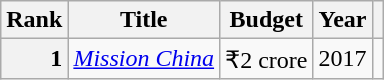<table class="wikitable sortable plainrowheaders">
<tr>
<th scope="col">Rank</th>
<th scope="col">Title</th>
<th scope="col">Budget</th>
<th scope="col">Year</th>
<th scope="col" class="unsortable"></th>
</tr>
<tr>
<th scope="row" style=text-align:right>1</th>
<td><em><a href='#'>Mission China</a></em></td>
<td align="right">₹2 crore</td>
<td align="center">2017</td>
<td align="center"></td>
</tr>
</table>
